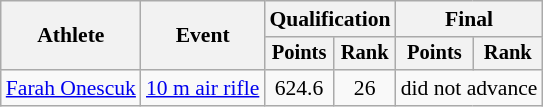<table class="wikitable" style="text-align:center; font-size:90%">
<tr>
<th rowspan=2>Athlete</th>
<th rowspan=2>Event</th>
<th colspan=2>Qualification</th>
<th colspan=2>Final</th>
</tr>
<tr style="font-size:95%">
<th>Points</th>
<th>Rank</th>
<th>Points</th>
<th>Rank</th>
</tr>
<tr>
<td align=left><a href='#'>Farah Onescuk</a></td>
<td align=left><a href='#'>10 m air rifle</a></td>
<td>624.6</td>
<td>26</td>
<td colspan=2>did not advance</td>
</tr>
</table>
